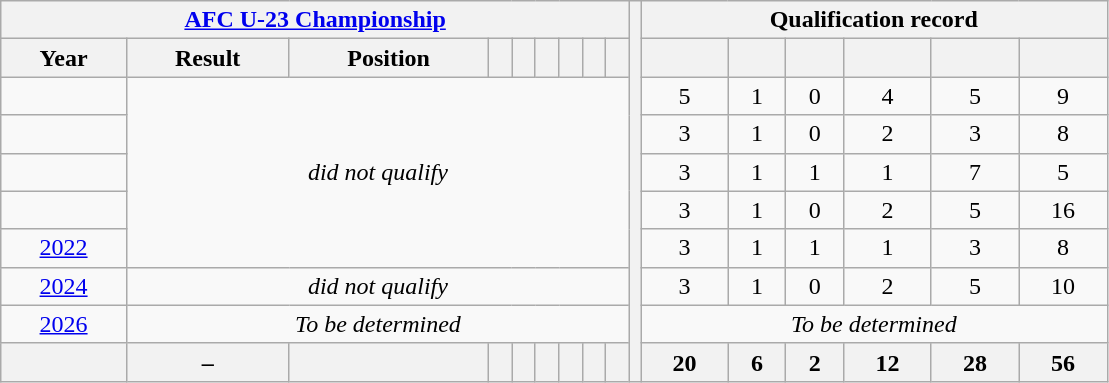<table class="wikitable" style="text-align: center;">
<tr>
<th colspan=9><a href='#'>AFC U-23 Championship</a></th>
<th width=1% rowspan=39></th>
<th colspan=6>Qualification record</th>
</tr>
<tr>
<th>Year</th>
<th>Result</th>
<th>Position</th>
<th></th>
<th></th>
<th></th>
<th></th>
<th></th>
<th></th>
<th></th>
<th></th>
<th></th>
<th></th>
<th></th>
<th></th>
</tr>
<tr>
<td></td>
<td rowspan=5 colspan=8><em>did not qualify</em></td>
<td>5</td>
<td>1</td>
<td>0</td>
<td>4</td>
<td>5</td>
<td>9</td>
</tr>
<tr>
<td></td>
<td>3</td>
<td>1</td>
<td>0</td>
<td>2</td>
<td>3</td>
<td>8</td>
</tr>
<tr>
<td></td>
<td>3</td>
<td>1</td>
<td>1</td>
<td>1</td>
<td>7</td>
<td>5</td>
</tr>
<tr>
<td></td>
<td>3</td>
<td>1</td>
<td>0</td>
<td>2</td>
<td>5</td>
<td>16</td>
</tr>
<tr>
<td> <a href='#'>2022</a></td>
<td>3</td>
<td>1</td>
<td>1</td>
<td>1</td>
<td>3</td>
<td>8</td>
</tr>
<tr>
<td> <a href='#'>2024</a></td>
<td colspan=8><em>did not qualify</em></td>
<td>3</td>
<td>1</td>
<td>0</td>
<td>2</td>
<td>5</td>
<td>10</td>
</tr>
<tr>
<td> <a href='#'>2026</a></td>
<td colspan=8><em>To be determined</em></td>
<td colspan=6><em>To be determined</em></td>
</tr>
<tr>
<th></th>
<th>–</th>
<th></th>
<th></th>
<th></th>
<th></th>
<th></th>
<th></th>
<th></th>
<th>20</th>
<th>6</th>
<th>2</th>
<th>12</th>
<th>28</th>
<th>56</th>
</tr>
</table>
